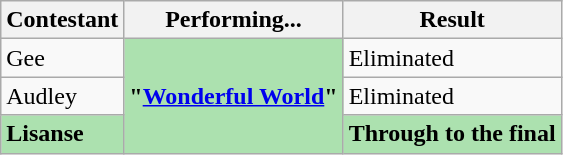<table class="wikitable">
<tr>
<th>Contestant</th>
<th>Performing...</th>
<th>Result</th>
</tr>
<tr>
<td>Gee</td>
<td rowspan="3" style="background:#ACE1AF;"><strong>"<a href='#'>Wonderful World</a>"</strong></td>
<td>Eliminated</td>
</tr>
<tr>
<td>Audley</td>
<td>Eliminated</td>
</tr>
<tr>
<td style="background:#ACE1AF;"><strong>Lisanse</strong></td>
<td style="background:#ACE1AF;"><strong>Through to the final</strong></td>
</tr>
</table>
